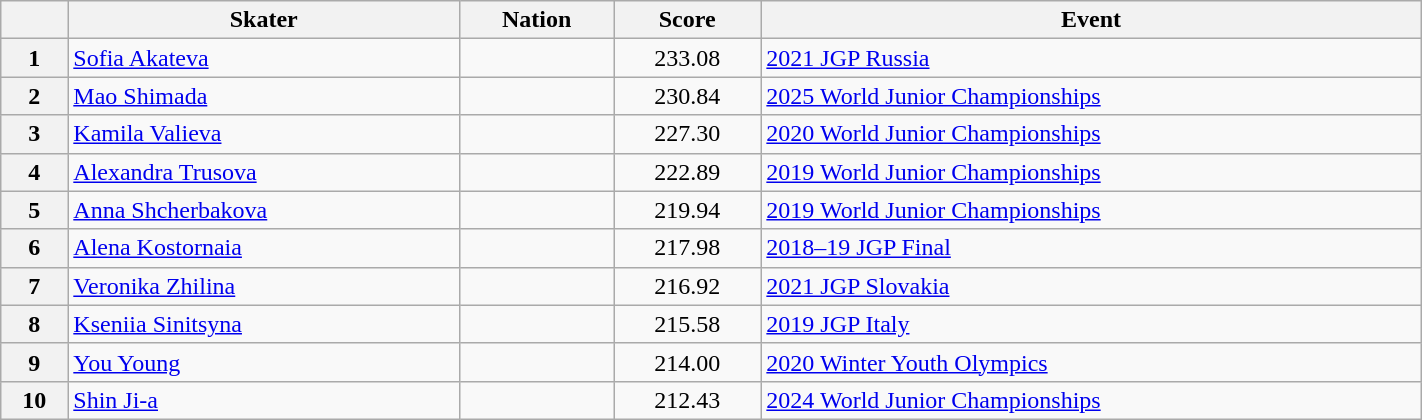<table class="wikitable sortable" style="text-align:left; width:75%">
<tr>
<th scope="col"></th>
<th scope="col">Skater</th>
<th scope="col">Nation</th>
<th scope="col">Score</th>
<th scope="col">Event</th>
</tr>
<tr>
<th scope="row">1</th>
<td><a href='#'>Sofia Akateva</a></td>
<td></td>
<td style="text-align:center;">233.08</td>
<td><a href='#'>2021 JGP Russia</a></td>
</tr>
<tr>
<th scope="row">2</th>
<td><a href='#'>Mao Shimada</a></td>
<td></td>
<td style="text-align:center;">230.84</td>
<td><a href='#'>2025 World Junior Championships</a></td>
</tr>
<tr>
<th scope="row">3</th>
<td><a href='#'>Kamila Valieva</a></td>
<td></td>
<td style="text-align:center;">227.30</td>
<td><a href='#'>2020 World Junior Championships</a></td>
</tr>
<tr>
<th scope="row">4</th>
<td><a href='#'>Alexandra Trusova</a></td>
<td></td>
<td style="text-align:center;">222.89</td>
<td><a href='#'>2019 World Junior Championships</a></td>
</tr>
<tr>
<th scope="row">5</th>
<td><a href='#'>Anna Shcherbakova</a></td>
<td></td>
<td style="text-align:center;">219.94</td>
<td><a href='#'>2019 World Junior Championships</a></td>
</tr>
<tr>
<th scope="row">6</th>
<td><a href='#'>Alena Kostornaia</a></td>
<td></td>
<td style="text-align:center;">217.98</td>
<td><a href='#'>2018–19 JGP Final</a></td>
</tr>
<tr>
<th scope="row">7</th>
<td><a href='#'>Veronika Zhilina</a></td>
<td></td>
<td style="text-align:center;">216.92</td>
<td><a href='#'>2021 JGP Slovakia</a></td>
</tr>
<tr>
<th scope="row">8</th>
<td><a href='#'>Kseniia Sinitsyna</a></td>
<td></td>
<td style="text-align:center;">215.58</td>
<td><a href='#'>2019 JGP Italy</a></td>
</tr>
<tr>
<th scope="row">9</th>
<td><a href='#'>You Young</a></td>
<td></td>
<td style="text-align:center;">214.00</td>
<td><a href='#'>2020 Winter Youth Olympics</a></td>
</tr>
<tr>
<th scope="row">10</th>
<td><a href='#'>Shin Ji-a</a></td>
<td></td>
<td style="text-align:center;">212.43</td>
<td><a href='#'>2024 World Junior Championships</a></td>
</tr>
</table>
